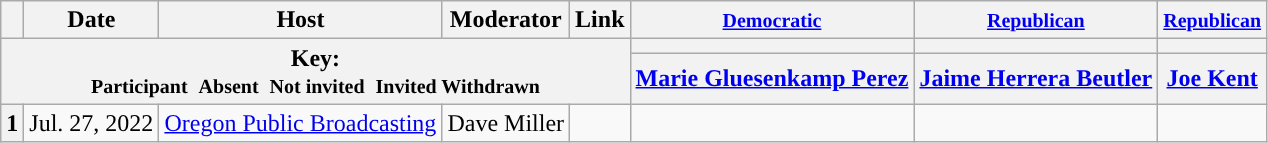<table class="wikitable" style="text-align:center;">
<tr>
<th scope="col"></th>
<th scope="col">Date</th>
<th scope="col">Host</th>
<th scope="col">Moderator</th>
<th scope="col">Link</th>
<th scope="col"><small><a href='#'>Democratic</a></small></th>
<th scope="col"><small><a href='#'>Republican</a></small></th>
<th scope="col"><small><a href='#'>Republican</a></small></th>
</tr>
<tr>
<th colspan="5" rowspan="2">Key:<br> <small>Participant </small>  <small>Absent </small>  <small>Not invited </small>  <small>Invited  Withdrawn</small></th>
<th scope="col" style="background:"></th>
<th scope="col" style="background:"></th>
<th scope="col" style="background:"></th>
</tr>
<tr>
<th scope="col"><a href='#'>Marie Gluesenkamp Perez</a></th>
<th scope="col"><a href='#'>Jaime Herrera Beutler</a></th>
<th scope="col"><a href='#'>Joe Kent</a></th>
</tr>
<tr>
<th>1</th>
<td style="white-space:nowrap;">Jul. 27, 2022</td>
<td style="white-space:nowrap;"><a href='#'>Oregon Public Broadcasting</a></td>
<td style="white-space:nowrap;">Dave Miller</td>
<td style="white-space:nowrap;"></td>
<td></td>
<td></td>
<td></td>
</tr>
</table>
